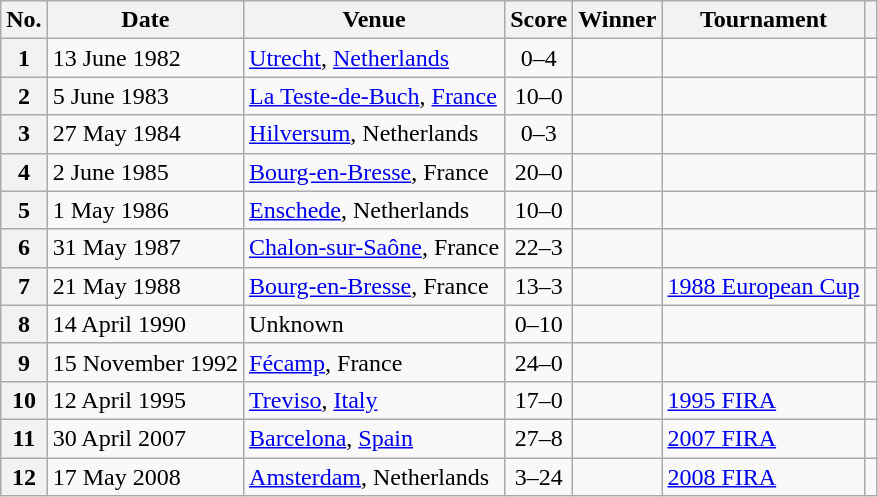<table class="wikitable sortable">
<tr>
<th scope="col">No.</th>
<th scope="col">Date</th>
<th scope="col">Venue</th>
<th scope="col">Score</th>
<th scope="col">Winner</th>
<th scope="col">Tournament</th>
<th class="unsortable" scope="col"></th>
</tr>
<tr>
<th scope="row">1</th>
<td>13 June 1982</td>
<td><a href='#'>Utrecht</a>, <a href='#'>Netherlands</a></td>
<td style="text-align:center">0–4</td>
<td></td>
<td></td>
<td style="text-align:center"></td>
</tr>
<tr>
<th scope="row">2</th>
<td>5 June 1983</td>
<td><a href='#'>La Teste-de-Buch</a>, <a href='#'>France</a></td>
<td style="text-align:center">10–0</td>
<td></td>
<td></td>
<td style="text-align:center"></td>
</tr>
<tr>
<th scope="row">3</th>
<td>27 May 1984</td>
<td><a href='#'>Hilversum</a>, Netherlands</td>
<td style="text-align:center">0–3</td>
<td></td>
<td></td>
<td style="text-align:center"></td>
</tr>
<tr>
<th scope="row">4</th>
<td>2 June 1985</td>
<td><a href='#'>Bourg-en-Bresse</a>, France</td>
<td style="text-align:center">20–0</td>
<td></td>
<td></td>
<td style="text-align:center"></td>
</tr>
<tr>
<th scope="row">5</th>
<td>1 May 1986</td>
<td><a href='#'>Enschede</a>, Netherlands</td>
<td style="text-align:center">10–0</td>
<td></td>
<td></td>
<td style="text-align:center"></td>
</tr>
<tr>
<th scope="row">6</th>
<td>31 May 1987</td>
<td><a href='#'>Chalon-sur-Saône</a>, France</td>
<td style="text-align:center">22–3</td>
<td></td>
<td></td>
<td style="text-align:center"></td>
</tr>
<tr>
<th scope="row">7</th>
<td>21 May 1988</td>
<td><a href='#'>Bourg-en-Bresse</a>, France</td>
<td style="text-align:center">13–3</td>
<td></td>
<td><a href='#'>1988 European Cup</a></td>
<td style="text-align:center"></td>
</tr>
<tr>
<th scope="row">8</th>
<td>14 April 1990</td>
<td>Unknown</td>
<td style="text-align:center">0–10</td>
<td></td>
<td></td>
<td style="text-align:center"></td>
</tr>
<tr>
<th scope="row">9</th>
<td>15 November 1992</td>
<td><a href='#'>Fécamp</a>, France</td>
<td style="text-align:center">24–0</td>
<td></td>
<td></td>
<td style="text-align:center"></td>
</tr>
<tr>
<th scope="row">10</th>
<td>12 April 1995</td>
<td><a href='#'>Treviso</a>, <a href='#'>Italy</a></td>
<td style="text-align:center">17–0</td>
<td></td>
<td><a href='#'>1995 FIRA</a></td>
<td style="text-align:center"></td>
</tr>
<tr>
<th scope="row">11</th>
<td>30 April 2007</td>
<td><a href='#'>Barcelona</a>, <a href='#'>Spain</a></td>
<td style="text-align:center">27–8</td>
<td></td>
<td><a href='#'>2007 FIRA</a></td>
<td style="text-align:center"></td>
</tr>
<tr>
<th scope="row">12</th>
<td>17 May 2008</td>
<td><a href='#'>Amsterdam</a>, Netherlands</td>
<td style="text-align:center">3–24</td>
<td></td>
<td><a href='#'>2008 FIRA</a></td>
<td style="text-align:center"></td>
</tr>
</table>
